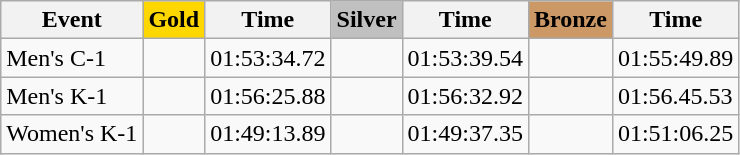<table class="wikitable">
<tr>
<th>Event</th>
<td align=center bgcolor="gold"><strong>Gold</strong></td>
<th>Time</th>
<td align=center bgcolor="silver"><strong>Silver</strong></td>
<th>Time</th>
<td align=center bgcolor="CC9966"><strong>Bronze</strong></td>
<th>Time</th>
</tr>
<tr>
<td>Men's C-1</td>
<td></td>
<td>01:53:34.72</td>
<td></td>
<td>01:53:39.54</td>
<td></td>
<td>01:55:49.89</td>
</tr>
<tr>
<td>Men's K-1</td>
<td></td>
<td>01:56:25.88</td>
<td></td>
<td>01:56:32.92</td>
<td></td>
<td>01:56.45.53</td>
</tr>
<tr>
<td>Women's K-1</td>
<td></td>
<td>01:49:13.89</td>
<td></td>
<td>01:49:37.35</td>
<td></td>
<td>01:51:06.25</td>
</tr>
</table>
